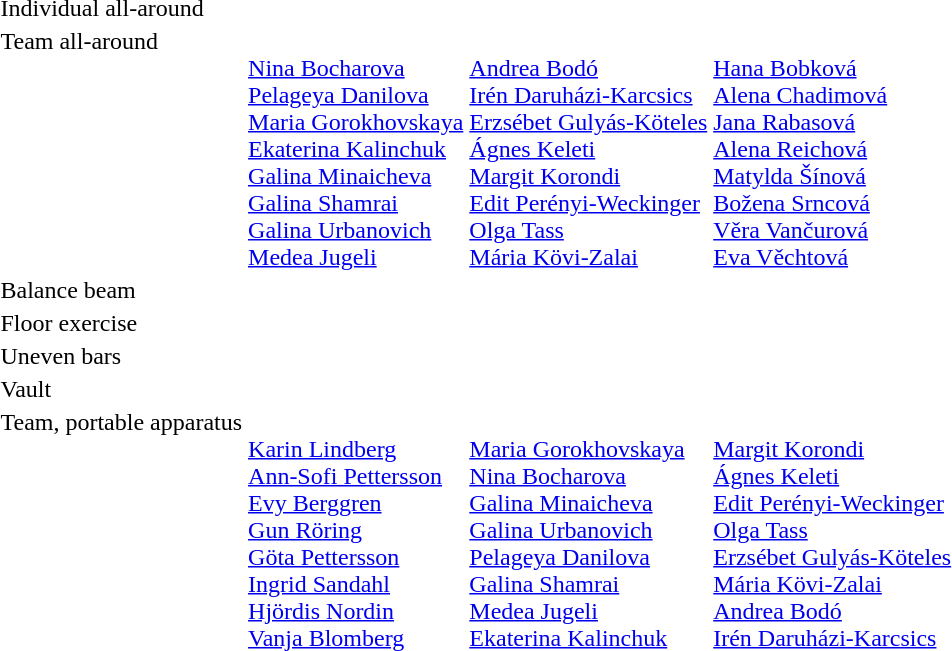<table>
<tr valign="top">
<td>Individual all-around<br></td>
<td></td>
<td></td>
<td></td>
</tr>
<tr valign="top">
<td>Team all-around<br></td>
<td><br><a href='#'>Nina Bocharova</a><br><a href='#'>Pelageya Danilova</a> <br><a href='#'>Maria Gorokhovskaya</a><br><a href='#'>Ekaterina Kalinchuk</a><br><a href='#'>Galina Minaicheva</a><br><a href='#'>Galina Shamrai</a><br><a href='#'>Galina Urbanovich</a><br><a href='#'>Medea Jugeli</a></td>
<td><br><a href='#'>Andrea Bodó</a><br><a href='#'>Irén Daruházi-Karcsics</a><br><a href='#'>Erzsébet Gulyás-Köteles</a><br><a href='#'>Ágnes Keleti</a><br><a href='#'>Margit Korondi</a> <br><a href='#'>Edit Perényi-Weckinger</a><br><a href='#'>Olga Tass</a> <br><a href='#'>Mária Kövi-Zalai</a></td>
<td><br><a href='#'>Hana Bobková</a><br><a href='#'>Alena Chadimová</a><br><a href='#'>Jana Rabasová</a> <br><a href='#'>Alena Reichová</a><br><a href='#'>Matylda Šínová</a> <br><a href='#'>Božena Srncová</a><br><a href='#'>Věra Vančurová</a> <br><a href='#'>Eva Věchtová</a></td>
</tr>
<tr>
<td>Balance beam<br></td>
<td></td>
<td></td>
<td></td>
</tr>
<tr>
<td>Floor exercise <br></td>
<td></td>
<td></td>
<td></td>
</tr>
<tr>
<td>Uneven bars<br></td>
<td></td>
<td></td>
<td></td>
</tr>
<tr>
<td>Vault<br></td>
<td></td>
<td></td>
<td></td>
</tr>
<tr valign="top">
<td>Team, portable apparatus<br></td>
<td><br><a href='#'>Karin Lindberg</a><br><a href='#'>Ann-Sofi Pettersson</a><br><a href='#'>Evy Berggren</a><br><a href='#'>Gun Röring</a><br><a href='#'>Göta Pettersson</a><br><a href='#'>Ingrid Sandahl</a><br><a href='#'>Hjördis Nordin</a><br><a href='#'>Vanja Blomberg</a></td>
<td><br><a href='#'>Maria Gorokhovskaya</a><br><a href='#'>Nina Bocharova</a><br><a href='#'>Galina Minaicheva</a><br><a href='#'>Galina Urbanovich</a><br><a href='#'>Pelageya Danilova</a><br><a href='#'>Galina Shamrai</a><br><a href='#'>Medea Jugeli</a><br><a href='#'>Ekaterina Kalinchuk</a></td>
<td><br><a href='#'>Margit Korondi</a><br><a href='#'>Ágnes Keleti</a><br><a href='#'>Edit Perényi-Weckinger</a><br><a href='#'>Olga Tass</a><br><a href='#'>Erzsébet Gulyás-Köteles</a><br><a href='#'>Mária Kövi-Zalai</a><br><a href='#'>Andrea Bodó</a><br><a href='#'>Irén Daruházi-Karcsics</a></td>
</tr>
</table>
